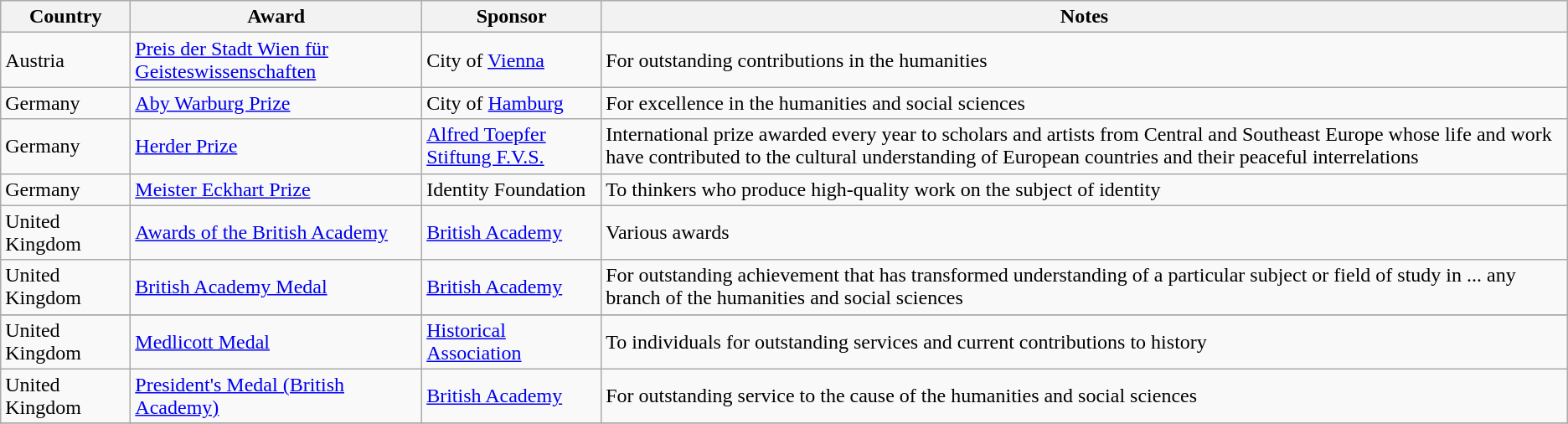<table class="wikitable sortable">
<tr>
<th style="width:6em;">Country</th>
<th>Award</th>
<th>Sponsor</th>
<th>Notes</th>
</tr>
<tr>
<td>Austria</td>
<td><a href='#'>Preis der Stadt Wien für Geisteswissenschaften</a></td>
<td>City of <a href='#'>Vienna</a></td>
<td>For outstanding contributions in the humanities</td>
</tr>
<tr>
<td>Germany</td>
<td><a href='#'>Aby Warburg Prize</a></td>
<td>City of <a href='#'>Hamburg</a></td>
<td>For excellence in the humanities and social sciences</td>
</tr>
<tr>
<td>Germany</td>
<td><a href='#'>Herder Prize</a></td>
<td><a href='#'>Alfred Toepfer Stiftung F.V.S.</a></td>
<td>International prize awarded every year to scholars and artists from Central and Southeast Europe whose life and work have contributed to the cultural understanding of European countries and their peaceful interrelations</td>
</tr>
<tr>
<td>Germany</td>
<td><a href='#'>Meister Eckhart Prize</a></td>
<td>Identity Foundation</td>
<td>To thinkers who produce high-quality work on the subject of identity</td>
</tr>
<tr>
<td>United Kingdom</td>
<td><a href='#'>Awards of the British Academy</a></td>
<td><a href='#'>British Academy</a></td>
<td>Various awards</td>
</tr>
<tr>
<td>United Kingdom</td>
<td><a href='#'>British Academy Medal</a></td>
<td><a href='#'>British Academy</a></td>
<td>For outstanding achievement that has transformed understanding of a particular subject or field of study in ... any branch of the humanities and social sciences</td>
</tr>
<tr>
</tr>
<tr>
<td>United Kingdom</td>
<td><a href='#'>Medlicott Medal</a></td>
<td><a href='#'>Historical Association</a></td>
<td>To individuals for outstanding services and current contributions to history</td>
</tr>
<tr>
<td>United Kingdom</td>
<td><a href='#'>President's Medal (British Academy)</a></td>
<td><a href='#'>British Academy</a></td>
<td>For outstanding service to the cause of the humanities and social sciences</td>
</tr>
<tr>
</tr>
</table>
